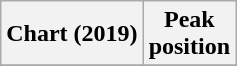<table class="wikitable sortable plainrowheaders" style="text-align:center">
<tr>
<th scope="col">Chart (2019)</th>
<th scope="col">Peak<br>position</th>
</tr>
<tr>
</tr>
</table>
